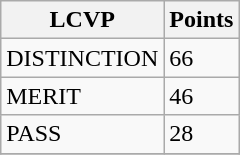<table class="wikitable">
<tr>
<th>LCVP</th>
<th>Points</th>
</tr>
<tr>
<td>DISTINCTION</td>
<td>66</td>
</tr>
<tr>
<td>MERIT</td>
<td>46</td>
</tr>
<tr>
<td>PASS</td>
<td>28</td>
</tr>
<tr>
</tr>
</table>
